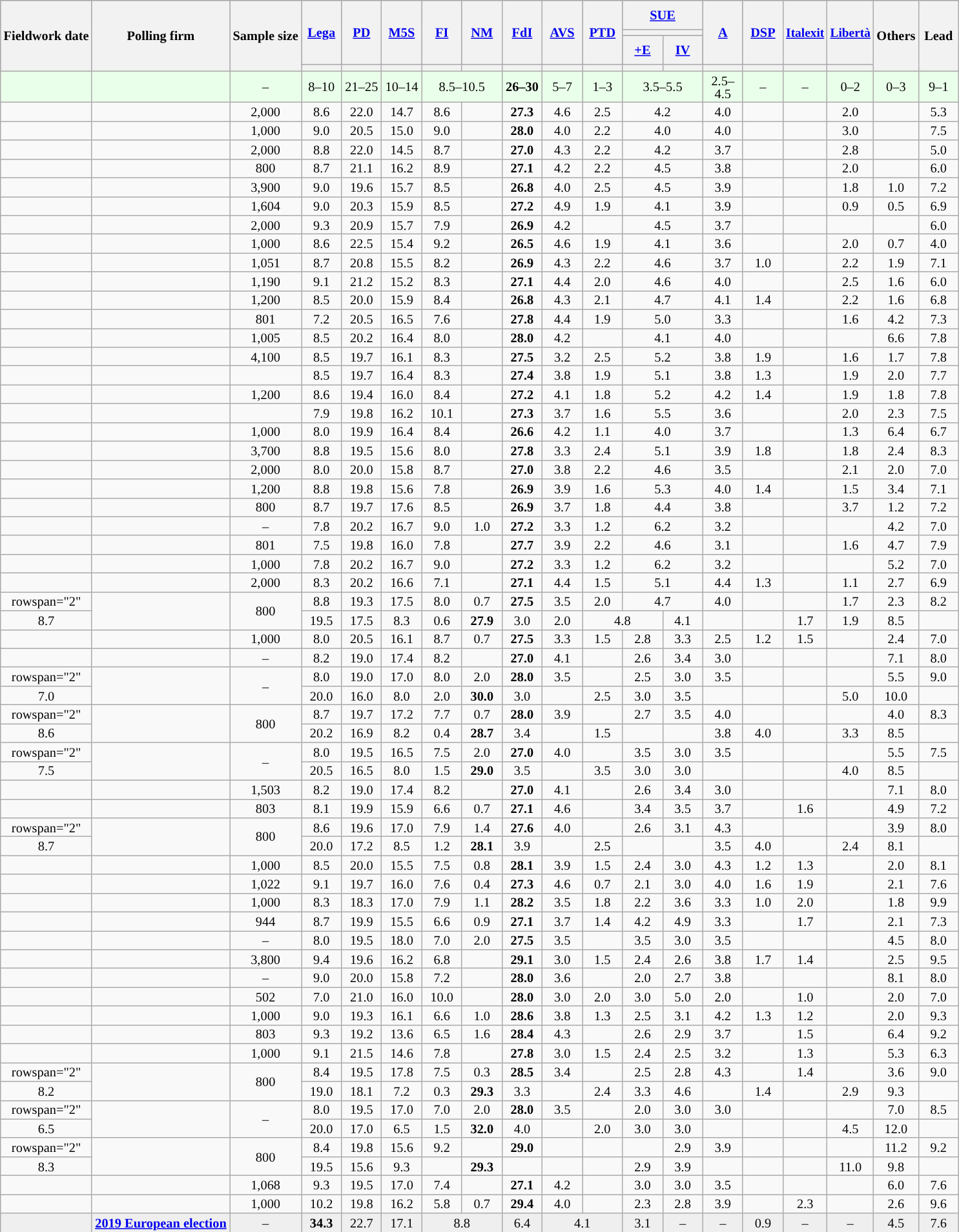<table class="wikitable mw-collapsible" style="text-align:center;font-size:85%;line-height:13px">
<tr style="height:30px; background-color:#8B8B8B">
<th rowspan="4">Fieldwork date</th>
<th rowspan="4">Polling firm</th>
<th rowspan="4">Sample size</th>
<th rowspan="3" style="width:35px;"><a href='#'>Lega</a><br></th>
<th rowspan="3" style="width:35px;"><a href='#'>PD</a><br></th>
<th rowspan="3" style="width:35px;"><a href='#'>M5S</a><br></th>
<th rowspan="3" style="width:35px;"><a href='#'>FI</a><br></th>
<th rowspan="3" style="width:35px;"><a href='#'>NM</a><br></th>
<th rowspan="3" style="width:35px;"><a href='#'>FdI</a><br></th>
<th rowspan="3" style="width:35px;"><a href='#'>AVS</a><br></th>
<th rowspan="3" style="width:35px;"><a href='#'>PTD</a><br></th>
<th colspan="2" style="width:35px;"><a href='#'>SUE</a></th>
<th rowspan="3" style="width:35px;"><a href='#'>A</a><br></th>
<th rowspan="3" style="width:35px;"><a href='#'>DSP</a><br></th>
<th rowspan="3" style="width:35px; font-size:95%;"><a href='#'>Italexit</a><br></th>
<th rowspan="3" style="width:35px; font-size:95%;"><a href='#'>Libertà</a><br></th>
<th style="width:35px;" rowspan="4">Others</th>
<th style="width:35px;" rowspan="4">Lead</th>
</tr>
<tr>
<th colspan="2" style="background:"></th>
</tr>
<tr style="height:30px; background-color:#8B8B8B">
<th style="width:35px;"><a href='#'>+E</a><br></th>
<th style="width:35px;"><a href='#'>IV</a><br></th>
</tr>
<tr>
<th style="background:"></th>
<th style="background:"></th>
<th style="background:"></th>
<th style="background:"></th>
<th style="background:"></th>
<th style="background:"></th>
<th style="background:"></th>
<th style="background:"></th>
<th style="background:"></th>
<th style="background:"></th>
<th style="background:"></th>
<th style="background:"></th>
<th style="background:"></th>
<th style="background:"></th>
</tr>
<tr style="background:#EAFFEA;">
<td></td>
<td></td>
<td>–</td>
<td>8–10</td>
<td>21–25</td>
<td>10–14</td>
<td colspan=2>8.5–10.5</td>
<td><strong>26–30</strong></td>
<td>5–7</td>
<td>1–3</td>
<td colspan=2>3.5–5.5</td>
<td>2.5–4.5</td>
<td>–</td>
<td>–</td>
<td>0–2</td>
<td>0–3</td>
<td style="background:">9–1</td>
</tr>
<tr>
<td></td>
<td></td>
<td>2,000</td>
<td>8.6</td>
<td>22.0</td>
<td>14.7</td>
<td>8.6</td>
<td></td>
<td><strong>27.3</strong></td>
<td>4.6</td>
<td>2.5</td>
<td colspan="2">4.2</td>
<td>4.0</td>
<td></td>
<td></td>
<td>2.0</td>
<td></td>
<td style="background:">5.3</td>
</tr>
<tr>
<td></td>
<td></td>
<td>1,000</td>
<td>9.0</td>
<td>20.5</td>
<td>15.0</td>
<td>9.0</td>
<td></td>
<td><strong>28.0</strong></td>
<td>4.0</td>
<td>2.2</td>
<td colspan="2">4.0</td>
<td>4.0</td>
<td></td>
<td></td>
<td>3.0</td>
<td></td>
<td style="background:">7.5</td>
</tr>
<tr>
<td></td>
<td></td>
<td>2,000</td>
<td>8.8</td>
<td>22.0</td>
<td>14.5</td>
<td>8.7</td>
<td></td>
<td><strong>27.0</strong></td>
<td>4.3</td>
<td>2.2</td>
<td colspan="2">4.2</td>
<td>3.7</td>
<td></td>
<td></td>
<td>2.8</td>
<td></td>
<td style="background:">5.0</td>
</tr>
<tr>
<td></td>
<td></td>
<td>800</td>
<td>8.7</td>
<td>21.1</td>
<td>16.2</td>
<td>8.9</td>
<td></td>
<td><strong>27.1</strong></td>
<td>4.2</td>
<td>2.2</td>
<td colspan="2">4.5</td>
<td>3.8</td>
<td></td>
<td></td>
<td>2.0</td>
<td></td>
<td style="background:">6.0</td>
</tr>
<tr>
<td></td>
<td></td>
<td>3,900</td>
<td>9.0</td>
<td>19.6</td>
<td>15.7</td>
<td>8.5</td>
<td></td>
<td><strong>26.8</strong></td>
<td>4.0</td>
<td>2.5</td>
<td colspan="2">4.5</td>
<td>3.9</td>
<td></td>
<td></td>
<td>1.8</td>
<td>1.0</td>
<td style="background:">7.2</td>
</tr>
<tr>
<td></td>
<td></td>
<td>1,604</td>
<td>9.0</td>
<td>20.3</td>
<td>15.9</td>
<td>8.5</td>
<td></td>
<td><strong>27.2</strong></td>
<td>4.9</td>
<td>1.9</td>
<td colspan="2">4.1</td>
<td>3.9</td>
<td></td>
<td></td>
<td>0.9</td>
<td>0.5</td>
<td style="background:">6.9</td>
</tr>
<tr>
<td></td>
<td></td>
<td>2,000</td>
<td>9.3</td>
<td>20.9</td>
<td>15.7</td>
<td>7.9</td>
<td></td>
<td><strong>26.9</strong></td>
<td>4.2</td>
<td></td>
<td colspan="2">4.5</td>
<td>3.7</td>
<td></td>
<td></td>
<td></td>
<td></td>
<td style="background:">6.0</td>
</tr>
<tr>
<td></td>
<td></td>
<td>1,000</td>
<td>8.6</td>
<td>22.5</td>
<td>15.4</td>
<td>9.2</td>
<td></td>
<td><strong>26.5</strong></td>
<td>4.6</td>
<td>1.9</td>
<td colspan="2">4.1</td>
<td>3.6</td>
<td></td>
<td></td>
<td>2.0</td>
<td>0.7</td>
<td style="background:">4.0</td>
</tr>
<tr>
<td></td>
<td></td>
<td>1,051</td>
<td>8.7</td>
<td>20.8</td>
<td>15.5</td>
<td>8.2</td>
<td></td>
<td><strong>26.9</strong></td>
<td>4.3</td>
<td>2.2</td>
<td colspan="2">4.6</td>
<td>3.7</td>
<td>1.0</td>
<td></td>
<td>2.2</td>
<td>1.9</td>
<td style="background:">7.1</td>
</tr>
<tr>
<td></td>
<td></td>
<td>1,190</td>
<td>9.1</td>
<td>21.2</td>
<td>15.2</td>
<td>8.3</td>
<td></td>
<td><strong>27.1</strong></td>
<td>4.4</td>
<td>2.0</td>
<td colspan="2">4.6</td>
<td>4.0</td>
<td></td>
<td></td>
<td>2.5</td>
<td>1.6</td>
<td style="background:">6.0</td>
</tr>
<tr>
<td></td>
<td></td>
<td>1,200</td>
<td>8.5</td>
<td>20.0</td>
<td>15.9</td>
<td>8.4</td>
<td></td>
<td><strong>26.8</strong></td>
<td>4.3</td>
<td>2.1</td>
<td colspan="2">4.7</td>
<td>4.1</td>
<td>1.4</td>
<td></td>
<td>2.2</td>
<td>1.6</td>
<td style="background:">6.8</td>
</tr>
<tr>
<td></td>
<td></td>
<td>801</td>
<td>7.2</td>
<td>20.5</td>
<td>16.5</td>
<td>7.6</td>
<td></td>
<td><strong>27.8</strong></td>
<td>4.4</td>
<td>1.9</td>
<td colspan="2">5.0</td>
<td>3.3</td>
<td></td>
<td></td>
<td>1.6</td>
<td>4.2</td>
<td style="background:">7.3</td>
</tr>
<tr>
<td></td>
<td></td>
<td>1,005</td>
<td>8.5</td>
<td>20.2</td>
<td>16.4</td>
<td>8.0</td>
<td></td>
<td><strong>28.0</strong></td>
<td>4.2</td>
<td></td>
<td colspan="2">4.1</td>
<td>4.0</td>
<td></td>
<td></td>
<td></td>
<td>6.6</td>
<td style="background:">7.8</td>
</tr>
<tr>
<td></td>
<td></td>
<td>4,100</td>
<td>8.5</td>
<td>19.7</td>
<td>16.1</td>
<td>8.3</td>
<td></td>
<td><strong>27.5</strong></td>
<td>3.2</td>
<td>2.5</td>
<td colspan="2">5.2</td>
<td>3.8</td>
<td>1.9</td>
<td></td>
<td>1.6</td>
<td>1.7</td>
<td style="background:">7.8</td>
</tr>
<tr>
<td></td>
<td></td>
<td></td>
<td>8.5</td>
<td>19.7</td>
<td>16.4</td>
<td>8.3</td>
<td></td>
<td><strong>27.4</strong></td>
<td>3.8</td>
<td>1.9</td>
<td colspan="2">5.1</td>
<td>3.8</td>
<td>1.3</td>
<td></td>
<td>1.9</td>
<td>2.0</td>
<td style="background:">7.7</td>
</tr>
<tr>
<td></td>
<td></td>
<td>1,200</td>
<td>8.6</td>
<td>19.4</td>
<td>16.0</td>
<td>8.4</td>
<td></td>
<td><strong>27.2</strong></td>
<td>4.1</td>
<td>1.8</td>
<td colspan="2">5.2</td>
<td>4.2</td>
<td>1.4</td>
<td></td>
<td>1.9</td>
<td>1.8</td>
<td style="background:">7.8</td>
</tr>
<tr>
<td></td>
<td></td>
<td></td>
<td>7.9</td>
<td>19.8</td>
<td>16.2</td>
<td>10.1</td>
<td></td>
<td><strong>27.3</strong></td>
<td>3.7</td>
<td>1.6</td>
<td colspan="2">5.5</td>
<td>3.6</td>
<td></td>
<td></td>
<td>2.0</td>
<td>2.3</td>
<td style="background:">7.5</td>
</tr>
<tr>
<td></td>
<td></td>
<td>1,000</td>
<td>8.0</td>
<td>19.9</td>
<td>16.4</td>
<td>8.4</td>
<td></td>
<td><strong>26.6</strong></td>
<td>4.2</td>
<td>1.1</td>
<td colspan="2">4.0</td>
<td>3.7</td>
<td></td>
<td></td>
<td>1.3</td>
<td>6.4</td>
<td style="background:">6.7</td>
</tr>
<tr>
<td></td>
<td></td>
<td>3,700</td>
<td>8.8</td>
<td>19.5</td>
<td>15.6</td>
<td>8.0</td>
<td></td>
<td><strong>27.8</strong></td>
<td>3.3</td>
<td>2.4</td>
<td colspan="2">5.1</td>
<td>3.9</td>
<td>1.8</td>
<td></td>
<td>1.8</td>
<td>2.4</td>
<td style="background:">8.3</td>
</tr>
<tr>
<td></td>
<td></td>
<td>2,000</td>
<td>8.0</td>
<td>20.0</td>
<td>15.8</td>
<td>8.7</td>
<td></td>
<td><strong>27.0</strong></td>
<td>3.8</td>
<td>2.2</td>
<td colspan="2">4.6</td>
<td>3.5</td>
<td></td>
<td></td>
<td>2.1</td>
<td>2.0</td>
<td style="background:">7.0</td>
</tr>
<tr>
<td></td>
<td></td>
<td>1,200</td>
<td>8.8</td>
<td>19.8</td>
<td>15.6</td>
<td>7.8</td>
<td></td>
<td><strong>26.9</strong></td>
<td>3.9</td>
<td>1.6</td>
<td colspan="2">5.3</td>
<td>4.0</td>
<td>1.4</td>
<td></td>
<td>1.5</td>
<td>3.4</td>
<td style="background:">7.1</td>
</tr>
<tr>
<td></td>
<td></td>
<td>800</td>
<td>8.7</td>
<td>19.7</td>
<td>17.6</td>
<td>8.5</td>
<td></td>
<td><strong>26.9</strong></td>
<td>3.7</td>
<td>1.8</td>
<td colspan="2">4.4</td>
<td>3.8</td>
<td></td>
<td></td>
<td>3.7</td>
<td>1.2</td>
<td style="background:">7.2</td>
</tr>
<tr>
<td></td>
<td></td>
<td>–</td>
<td>7.8</td>
<td>20.2</td>
<td>16.7</td>
<td>9.0</td>
<td>1.0</td>
<td><strong>27.2</strong></td>
<td>3.3</td>
<td>1.2</td>
<td colspan="2">6.2</td>
<td>3.2</td>
<td></td>
<td></td>
<td></td>
<td>4.2</td>
<td style="background:">7.0</td>
</tr>
<tr>
<td></td>
<td></td>
<td>801</td>
<td>7.5</td>
<td>19.8</td>
<td>16.0</td>
<td>7.8</td>
<td></td>
<td><strong>27.7</strong></td>
<td>3.9</td>
<td>2.2</td>
<td colspan="2">4.6</td>
<td>3.1</td>
<td></td>
<td></td>
<td>1.6</td>
<td>4.7</td>
<td style="background:">7.9</td>
</tr>
<tr>
<td></td>
<td></td>
<td>1,000</td>
<td>7.8</td>
<td>20.2</td>
<td>16.7</td>
<td>9.0</td>
<td></td>
<td><strong>27.2</strong></td>
<td>3.3</td>
<td>1.2</td>
<td colspan="2">6.2</td>
<td>3.2</td>
<td></td>
<td></td>
<td></td>
<td>5.2</td>
<td style="background:">7.0</td>
</tr>
<tr>
<td></td>
<td></td>
<td>2,000</td>
<td>8.3</td>
<td>20.2</td>
<td>16.6</td>
<td>7.1</td>
<td></td>
<td><strong>27.1</strong></td>
<td>4.4</td>
<td>1.5</td>
<td colspan="2">5.1</td>
<td>4.4</td>
<td>1.3</td>
<td></td>
<td>1.1</td>
<td>2.7</td>
<td style="background:">6.9</td>
</tr>
<tr>
<td>rowspan="2" </td>
<td rowspan="2"></td>
<td rowspan="2">800</td>
<td>8.8</td>
<td>19.3</td>
<td>17.5</td>
<td>8.0</td>
<td>0.7</td>
<td><strong>27.5</strong></td>
<td>3.5</td>
<td>2.0</td>
<td colspan="2">4.7</td>
<td>4.0</td>
<td></td>
<td></td>
<td>1.7</td>
<td>2.3</td>
<td style="background:">8.2</td>
</tr>
<tr>
<td>8.7</td>
<td>19.5</td>
<td>17.5</td>
<td>8.3</td>
<td>0.6</td>
<td><strong>27.9</strong></td>
<td>3.0</td>
<td>2.0</td>
<td colspan="2">4.8</td>
<td>4.1</td>
<td></td>
<td></td>
<td>1.7</td>
<td>1.9</td>
<td style="background:">8.5</td>
</tr>
<tr>
<td></td>
<td></td>
<td>1,000</td>
<td>8.0</td>
<td>20.5</td>
<td>16.1</td>
<td>8.7</td>
<td>0.7</td>
<td><strong>27.5</strong></td>
<td>3.3</td>
<td>1.5</td>
<td>2.8</td>
<td>3.3</td>
<td>2.5</td>
<td>1.2</td>
<td>1.5</td>
<td></td>
<td>2.4</td>
<td style="background:">7.0</td>
</tr>
<tr>
<td></td>
<td></td>
<td>–</td>
<td>8.2</td>
<td>19.0</td>
<td>17.4</td>
<td>8.2</td>
<td></td>
<td><strong>27.0</strong></td>
<td>4.1</td>
<td></td>
<td>2.6</td>
<td>3.4</td>
<td>3.0</td>
<td></td>
<td></td>
<td></td>
<td>7.1</td>
<td style="background:">8.0</td>
</tr>
<tr>
<td>rowspan="2" </td>
<td rowspan="2"></td>
<td rowspan="2">–</td>
<td>8.0</td>
<td>19.0</td>
<td>17.0</td>
<td>8.0</td>
<td>2.0</td>
<td><strong>28.0</strong></td>
<td>3.5</td>
<td></td>
<td>2.5</td>
<td>3.0</td>
<td>3.5</td>
<td></td>
<td></td>
<td></td>
<td>5.5</td>
<td style="background:">9.0</td>
</tr>
<tr>
<td>7.0</td>
<td>20.0</td>
<td>16.0</td>
<td>8.0</td>
<td>2.0</td>
<td><strong>30.0</strong></td>
<td>3.0</td>
<td></td>
<td>2.5</td>
<td>3.0</td>
<td>3.5</td>
<td></td>
<td></td>
<td></td>
<td>5.0</td>
<td style="background:">10.0</td>
</tr>
<tr>
<td>rowspan="2" </td>
<td rowspan="2"></td>
<td rowspan="2">800</td>
<td>8.7</td>
<td>19.7</td>
<td>17.2</td>
<td>7.7</td>
<td>0.7</td>
<td><strong>28.0</strong></td>
<td>3.9</td>
<td></td>
<td>2.7</td>
<td>3.5</td>
<td>4.0</td>
<td></td>
<td></td>
<td></td>
<td>4.0</td>
<td style="background:">8.3</td>
</tr>
<tr>
<td>8.6</td>
<td>20.2</td>
<td>16.9</td>
<td>8.2</td>
<td>0.4</td>
<td><strong>28.7</strong></td>
<td>3.4</td>
<td></td>
<td>1.5</td>
<td></td>
<td></td>
<td>3.8</td>
<td>4.0</td>
<td></td>
<td>3.3</td>
<td style="background:">8.5</td>
</tr>
<tr>
<td>rowspan="2" </td>
<td rowspan="2"></td>
<td rowspan="2">–</td>
<td>8.0</td>
<td>19.5</td>
<td>16.5</td>
<td>7.5</td>
<td>2.0</td>
<td><strong>27.0</strong></td>
<td>4.0</td>
<td></td>
<td>3.5</td>
<td>3.0</td>
<td>3.5</td>
<td></td>
<td></td>
<td></td>
<td>5.5</td>
<td style="background:">7.5</td>
</tr>
<tr>
<td>7.5</td>
<td>20.5</td>
<td>16.5</td>
<td>8.0</td>
<td>1.5</td>
<td><strong>29.0</strong></td>
<td>3.5</td>
<td></td>
<td>3.5</td>
<td>3.0</td>
<td>3.0</td>
<td></td>
<td></td>
<td></td>
<td>4.0</td>
<td style="background:">8.5</td>
</tr>
<tr>
<td></td>
<td></td>
<td>1,503</td>
<td>8.2</td>
<td>19.0</td>
<td>17.4</td>
<td>8.2</td>
<td></td>
<td><strong>27.0</strong></td>
<td>4.1</td>
<td></td>
<td>2.6</td>
<td>3.4</td>
<td>3.0</td>
<td></td>
<td></td>
<td></td>
<td>7.1</td>
<td style="background:">8.0</td>
</tr>
<tr>
<td></td>
<td></td>
<td>803</td>
<td>8.1</td>
<td>19.9</td>
<td>15.9</td>
<td>6.6</td>
<td>0.7</td>
<td><strong>27.1</strong></td>
<td>4.6</td>
<td></td>
<td>3.4</td>
<td>3.5</td>
<td>3.7</td>
<td></td>
<td>1.6</td>
<td></td>
<td>4.9</td>
<td style="background:">7.2</td>
</tr>
<tr>
<td>rowspan="2" </td>
<td rowspan="2"></td>
<td rowspan="2">800</td>
<td>8.6</td>
<td>19.6</td>
<td>17.0</td>
<td>7.9</td>
<td>1.4</td>
<td><strong>27.6</strong></td>
<td>4.0</td>
<td></td>
<td>2.6</td>
<td>3.1</td>
<td>4.3</td>
<td></td>
<td></td>
<td></td>
<td>3.9</td>
<td style="background:">8.0</td>
</tr>
<tr>
<td>8.7</td>
<td>20.0</td>
<td>17.2</td>
<td>8.5</td>
<td>1.2</td>
<td><strong>28.1</strong></td>
<td>3.9</td>
<td></td>
<td>2.5</td>
<td></td>
<td></td>
<td>3.5</td>
<td>4.0</td>
<td></td>
<td>2.4</td>
<td style="background:">8.1</td>
</tr>
<tr>
<td></td>
<td></td>
<td>1,000</td>
<td>8.5</td>
<td>20.0</td>
<td>15.5</td>
<td>7.5</td>
<td>0.8</td>
<td><strong>28.1</strong></td>
<td>3.9</td>
<td>1.5</td>
<td>2.4</td>
<td>3.0</td>
<td>4.3</td>
<td>1.2</td>
<td>1.3</td>
<td></td>
<td>2.0</td>
<td style="background:">8.1</td>
</tr>
<tr>
<td></td>
<td></td>
<td>1,022</td>
<td>9.1</td>
<td>19.7</td>
<td>16.0</td>
<td>7.6</td>
<td>0.4</td>
<td><strong>27.3</strong></td>
<td>4.6</td>
<td>0.7</td>
<td>2.1</td>
<td>3.0</td>
<td>4.0</td>
<td>1.6</td>
<td>1.9</td>
<td></td>
<td>2.1</td>
<td style="background:">7.6</td>
</tr>
<tr>
<td></td>
<td></td>
<td>1,000</td>
<td>8.3</td>
<td>18.3</td>
<td>17.0</td>
<td>7.9</td>
<td>1.1</td>
<td><strong>28.2</strong></td>
<td>3.5</td>
<td>1.8</td>
<td>2.2</td>
<td>3.6</td>
<td>3.3</td>
<td>1.0</td>
<td>2.0</td>
<td></td>
<td>1.8</td>
<td style="background:">9.9</td>
</tr>
<tr>
<td></td>
<td></td>
<td>944</td>
<td>8.7</td>
<td>19.9</td>
<td>15.5</td>
<td>6.6</td>
<td>0.9</td>
<td><strong>27.1</strong></td>
<td>3.7</td>
<td>1.4</td>
<td>4.2</td>
<td>4.9</td>
<td>3.3</td>
<td></td>
<td>1.7</td>
<td></td>
<td>2.1</td>
<td style="background:">7.3</td>
</tr>
<tr>
<td></td>
<td></td>
<td>–</td>
<td>8.0</td>
<td>19.5</td>
<td>18.0</td>
<td>7.0</td>
<td>2.0</td>
<td><strong>27.5</strong></td>
<td>3.5</td>
<td></td>
<td>3.5</td>
<td>3.0</td>
<td>3.5</td>
<td></td>
<td></td>
<td></td>
<td>4.5</td>
<td style="background:">8.0</td>
</tr>
<tr>
<td></td>
<td></td>
<td>3,800</td>
<td>9.4</td>
<td>19.6</td>
<td>16.2</td>
<td>6.8</td>
<td></td>
<td><strong>29.1</strong></td>
<td>3.0</td>
<td>1.5</td>
<td>2.4</td>
<td>2.6</td>
<td>3.8</td>
<td>1.7</td>
<td>1.4</td>
<td></td>
<td>2.5</td>
<td style="background:">9.5</td>
</tr>
<tr>
<td></td>
<td></td>
<td>–</td>
<td>9.0</td>
<td>20.0</td>
<td>15.8</td>
<td>7.2</td>
<td></td>
<td><strong>28.0</strong></td>
<td>3.6</td>
<td></td>
<td>2.0</td>
<td>2.7</td>
<td>3.8</td>
<td></td>
<td></td>
<td></td>
<td>8.1</td>
<td style="background:">8.0</td>
</tr>
<tr>
<td></td>
<td></td>
<td>502</td>
<td>7.0</td>
<td>21.0</td>
<td>16.0</td>
<td>10.0</td>
<td></td>
<td><strong>28.0</strong></td>
<td>3.0</td>
<td>2.0</td>
<td>3.0</td>
<td>5.0</td>
<td>2.0</td>
<td></td>
<td>1.0</td>
<td></td>
<td>2.0</td>
<td style="background:">7.0</td>
</tr>
<tr>
<td></td>
<td></td>
<td>1,000</td>
<td>9.0</td>
<td>19.3</td>
<td>16.1</td>
<td>6.6</td>
<td>1.0</td>
<td><strong>28.6</strong></td>
<td>3.8</td>
<td>1.3</td>
<td>2.5</td>
<td>3.1</td>
<td>4.2</td>
<td>1.3</td>
<td>1.2</td>
<td></td>
<td>2.0</td>
<td style="background:">9.3</td>
</tr>
<tr>
<td></td>
<td></td>
<td>803</td>
<td>9.3</td>
<td>19.2</td>
<td>13.6</td>
<td>6.5</td>
<td>1.6</td>
<td><strong>28.4</strong></td>
<td>4.3</td>
<td></td>
<td>2.6</td>
<td>2.9</td>
<td>3.7</td>
<td></td>
<td>1.5</td>
<td></td>
<td>6.4</td>
<td style="background:">9.2</td>
</tr>
<tr>
<td></td>
<td></td>
<td>1,000</td>
<td>9.1</td>
<td>21.5</td>
<td>14.6</td>
<td>7.8</td>
<td></td>
<td><strong>27.8</strong></td>
<td>3.0</td>
<td>1.5</td>
<td>2.4</td>
<td>2.5</td>
<td>3.2</td>
<td></td>
<td>1.3</td>
<td></td>
<td>5.3</td>
<td style="background:">6.3</td>
</tr>
<tr>
<td>rowspan="2"  </td>
<td rowspan="2"></td>
<td rowspan="2">800</td>
<td>8.4</td>
<td>19.5</td>
<td>17.8</td>
<td>7.5</td>
<td>0.3</td>
<td><strong>28.5</strong></td>
<td>3.4</td>
<td></td>
<td>2.5</td>
<td>2.8</td>
<td>4.3</td>
<td></td>
<td>1.4</td>
<td></td>
<td>3.6</td>
<td style="background:">9.0</td>
</tr>
<tr>
<td>8.2</td>
<td>19.0</td>
<td>18.1</td>
<td>7.2</td>
<td>0.3</td>
<td><strong>29.3</strong></td>
<td>3.3</td>
<td></td>
<td>2.4</td>
<td>3.3</td>
<td>4.6</td>
<td></td>
<td>1.4</td>
<td></td>
<td>2.9</td>
<td style="background:">9.3</td>
</tr>
<tr>
<td>rowspan="2"  </td>
<td rowspan="2"></td>
<td rowspan="2">–</td>
<td>8.0</td>
<td>19.5</td>
<td>17.0</td>
<td>7.0</td>
<td>2.0</td>
<td><strong>28.0</strong></td>
<td>3.5</td>
<td></td>
<td>2.0</td>
<td>3.0</td>
<td>3.0</td>
<td></td>
<td></td>
<td></td>
<td>7.0</td>
<td style="background:">8.5</td>
</tr>
<tr>
<td>6.5</td>
<td>20.0</td>
<td>17.0</td>
<td>6.5</td>
<td>1.5</td>
<td><strong>32.0</strong></td>
<td>4.0</td>
<td></td>
<td>2.0</td>
<td>3.0</td>
<td>3.0</td>
<td></td>
<td></td>
<td></td>
<td>4.5</td>
<td style="background:">12.0</td>
</tr>
<tr>
<td>rowspan="2"  </td>
<td rowspan="2"></td>
<td rowspan="2">800</td>
<td>8.4</td>
<td>19.8</td>
<td>15.6</td>
<td>9.2</td>
<td></td>
<td><strong>29.0</strong></td>
<td></td>
<td></td>
<td></td>
<td>2.9</td>
<td>3.9</td>
<td></td>
<td></td>
<td></td>
<td>11.2</td>
<td style="background:">9.2</td>
</tr>
<tr>
<td>8.3</td>
<td>19.5</td>
<td>15.6</td>
<td>9.3</td>
<td></td>
<td><strong>29.3</strong></td>
<td></td>
<td></td>
<td></td>
<td>2.9</td>
<td>3.9</td>
<td></td>
<td></td>
<td></td>
<td>11.0</td>
<td style="background:">9.8</td>
</tr>
<tr>
<td></td>
<td></td>
<td>1,068</td>
<td>9.3</td>
<td>19.5</td>
<td>17.0</td>
<td>7.4</td>
<td></td>
<td><strong>27.1</strong></td>
<td>4.2</td>
<td></td>
<td>3.0</td>
<td>3.0</td>
<td>3.5</td>
<td></td>
<td></td>
<td></td>
<td>6.0</td>
<td style="background:">7.6</td>
</tr>
<tr>
<td></td>
<td></td>
<td>1,000</td>
<td>10.2</td>
<td>19.8</td>
<td>16.2</td>
<td>5.8</td>
<td>0.7</td>
<td><strong>29.4</strong></td>
<td>4.0</td>
<td></td>
<td>2.3</td>
<td>2.8</td>
<td>3.9</td>
<td></td>
<td>2.3</td>
<td></td>
<td>2.6</td>
<td style="background:">9.6</td>
</tr>
<tr style="background:#EFEFEF;">
<td></td>
<td><strong><a href='#'>2019 European election</a></strong></td>
<td>–</td>
<td><strong>34.3</strong></td>
<td>22.7</td>
<td>17.1</td>
<td colspan="2">8.8</td>
<td>6.4</td>
<td colspan="2">4.1</td>
<td>3.1</td>
<td>–</td>
<td>–</td>
<td>0.9</td>
<td>–</td>
<td>–</td>
<td>4.5</td>
<td style="background:">7.6</td>
</tr>
</table>
